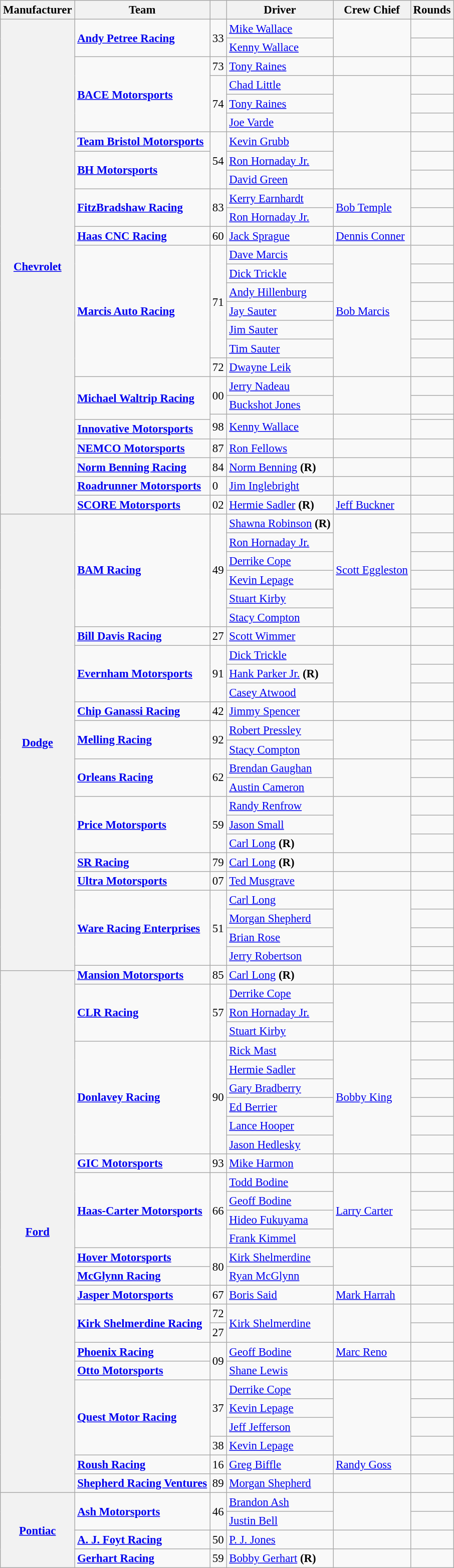<table class="wikitable sortable" style="font-size: 95%;">
<tr>
<th>Manufacturer</th>
<th>Team</th>
<th></th>
<th>Driver</th>
<th>Crew Chief</th>
<th>Rounds</th>
</tr>
<tr>
<th rowspan="27"><a href='#'>Chevrolet</a></th>
<td rowspan=2><strong><a href='#'>Andy Petree Racing</a></strong></td>
<td rowspan=2>33</td>
<td><a href='#'>Mike Wallace</a></td>
<td rowspan=2></td>
<td></td>
</tr>
<tr>
<td><a href='#'>Kenny Wallace</a></td>
<td></td>
</tr>
<tr>
<td rowspan=4><strong><a href='#'>BACE Motorsports</a></strong></td>
<td>73</td>
<td><a href='#'>Tony Raines</a></td>
<td></td>
<td></td>
</tr>
<tr>
<td rowspan=3>74</td>
<td><a href='#'>Chad Little</a></td>
<td rowspan=3></td>
<td></td>
</tr>
<tr>
<td><a href='#'>Tony Raines</a></td>
<td></td>
</tr>
<tr>
<td><a href='#'>Joe Varde</a></td>
<td></td>
</tr>
<tr>
<td><strong><a href='#'>Team Bristol Motorsports</a></strong></td>
<td rowspan=3>54</td>
<td><a href='#'>Kevin Grubb</a></td>
<td rowspan=3></td>
<td></td>
</tr>
<tr>
<td rowspan=2><strong><a href='#'>BH Motorsports</a></strong></td>
<td><a href='#'>Ron Hornaday Jr.</a></td>
<td></td>
</tr>
<tr>
<td><a href='#'>David Green</a></td>
<td></td>
</tr>
<tr>
<td rowspan=2><strong><a href='#'>FitzBradshaw Racing</a></strong></td>
<td rowspan=2>83</td>
<td><a href='#'>Kerry Earnhardt</a></td>
<td rowspan=2><a href='#'>Bob Temple</a></td>
<td></td>
</tr>
<tr>
<td><a href='#'>Ron Hornaday Jr.</a></td>
<td></td>
</tr>
<tr>
<td><strong><a href='#'>Haas CNC Racing</a></strong></td>
<td>60</td>
<td><a href='#'>Jack Sprague</a></td>
<td><a href='#'>Dennis Conner</a></td>
<td></td>
</tr>
<tr>
<td rowspan=7><strong><a href='#'>Marcis Auto Racing</a></strong></td>
<td rowspan=6>71</td>
<td><a href='#'>Dave Marcis</a></td>
<td rowspan=7><a href='#'>Bob Marcis</a></td>
<td></td>
</tr>
<tr>
<td><a href='#'>Dick Trickle</a></td>
<td></td>
</tr>
<tr>
<td><a href='#'>Andy Hillenburg</a></td>
<td></td>
</tr>
<tr>
<td><a href='#'>Jay Sauter</a></td>
<td></td>
</tr>
<tr>
<td><a href='#'>Jim Sauter</a></td>
<td></td>
</tr>
<tr>
<td><a href='#'>Tim Sauter</a></td>
<td></td>
</tr>
<tr>
<td>72</td>
<td><a href='#'>Dwayne Leik</a></td>
<td></td>
</tr>
<tr>
<td rowspan=3><strong><a href='#'>Michael Waltrip Racing</a></strong></td>
<td rowspan=2>00</td>
<td><a href='#'>Jerry Nadeau</a></td>
<td rowspan=2></td>
<td></td>
</tr>
<tr>
<td><a href='#'>Buckshot Jones</a></td>
<td></td>
</tr>
<tr>
<td rowspan=2>98</td>
<td rowspan=2><a href='#'>Kenny Wallace</a></td>
<td rowspan=2></td>
<td></td>
</tr>
<tr>
<td><strong><a href='#'>Innovative Motorsports</a></strong></td>
<td></td>
</tr>
<tr>
<td><strong><a href='#'>NEMCO Motorsports</a></strong></td>
<td>87</td>
<td><a href='#'>Ron Fellows</a></td>
<td></td>
<td></td>
</tr>
<tr>
<td><strong><a href='#'>Norm Benning Racing</a></strong></td>
<td>84</td>
<td><a href='#'>Norm Benning</a> <strong>(R)</strong></td>
<td></td>
<td></td>
</tr>
<tr>
<td><strong><a href='#'>Roadrunner Motorsports</a></strong></td>
<td>0</td>
<td><a href='#'>Jim Inglebright</a></td>
<td></td>
<td></td>
</tr>
<tr>
<td><strong><a href='#'>SCORE Motorsports</a></strong></td>
<td>02</td>
<td><a href='#'>Hermie Sadler</a> <strong>(R)</strong></td>
<td><a href='#'>Jeff Buckner</a></td>
<td></td>
</tr>
<tr>
<th rowspan=25><a href='#'>Dodge</a></th>
<td rowspan=6><strong><a href='#'>BAM Racing</a></strong></td>
<td rowspan=6>49</td>
<td><a href='#'>Shawna Robinson</a> <strong>(R)</strong></td>
<td rowspan=6><a href='#'>Scott Eggleston</a></td>
<td></td>
</tr>
<tr>
<td><a href='#'>Ron Hornaday Jr.</a></td>
<td></td>
</tr>
<tr>
<td><a href='#'>Derrike Cope</a></td>
<td></td>
</tr>
<tr>
<td><a href='#'>Kevin Lepage</a></td>
<td></td>
</tr>
<tr>
<td><a href='#'>Stuart Kirby</a></td>
<td></td>
</tr>
<tr>
<td><a href='#'>Stacy Compton</a></td>
<td></td>
</tr>
<tr>
<td><strong><a href='#'>Bill Davis Racing</a></strong></td>
<td>27</td>
<td><a href='#'>Scott Wimmer</a></td>
<td></td>
<td></td>
</tr>
<tr>
<td rowspan=3><strong><a href='#'>Evernham Motorsports</a></strong></td>
<td rowspan=3>91</td>
<td><a href='#'>Dick Trickle</a></td>
<td rowspan=3></td>
<td></td>
</tr>
<tr>
<td><a href='#'>Hank Parker Jr.</a> <strong>(R)</strong></td>
<td></td>
</tr>
<tr>
<td><a href='#'>Casey Atwood</a></td>
<td></td>
</tr>
<tr>
<td><strong><a href='#'>Chip Ganassi Racing</a></strong></td>
<td>42</td>
<td><a href='#'>Jimmy Spencer</a></td>
<td></td>
<td></td>
</tr>
<tr>
<td rowspan=2><strong><a href='#'>Melling Racing</a></strong></td>
<td rowspan=2>92</td>
<td><a href='#'>Robert Pressley</a></td>
<td rowspan=2></td>
<td></td>
</tr>
<tr>
<td><a href='#'>Stacy Compton</a></td>
<td></td>
</tr>
<tr>
<td rowspan=2><strong><a href='#'>Orleans Racing</a></strong></td>
<td rowspan=2>62</td>
<td><a href='#'>Brendan Gaughan</a></td>
<td rowspan=2></td>
<td></td>
</tr>
<tr>
<td><a href='#'>Austin Cameron</a></td>
<td></td>
</tr>
<tr>
<td rowspan=3><strong><a href='#'>Price Motorsports</a></strong></td>
<td rowspan=3>59</td>
<td><a href='#'>Randy Renfrow</a></td>
<td rowspan=3></td>
<td></td>
</tr>
<tr>
<td><a href='#'>Jason Small</a></td>
<td></td>
</tr>
<tr>
<td><a href='#'>Carl Long</a> <strong>(R)</strong></td>
<td></td>
</tr>
<tr>
<td><strong><a href='#'>SR Racing</a></strong></td>
<td>79</td>
<td><a href='#'>Carl Long</a> <strong>(R)</strong></td>
<td></td>
<td></td>
</tr>
<tr>
<td><strong><a href='#'>Ultra Motorsports</a></strong></td>
<td>07</td>
<td><a href='#'>Ted Musgrave</a></td>
<td></td>
<td></td>
</tr>
<tr>
<td rowspan=4><strong><a href='#'>Ware Racing Enterprises</a></strong></td>
<td rowspan=4>51</td>
<td><a href='#'>Carl Long</a></td>
<td rowspan=4></td>
<td></td>
</tr>
<tr>
<td><a href='#'>Morgan Shepherd</a></td>
<td></td>
</tr>
<tr>
<td><a href='#'>Brian Rose</a></td>
<td></td>
</tr>
<tr>
<td><a href='#'>Jerry Robertson</a></td>
<td></td>
</tr>
<tr>
<td rowspan=2><strong><a href='#'>Mansion Motorsports</a></strong></td>
<td rowspan=2>85</td>
<td rowspan=2><a href='#'>Carl Long</a> <strong>(R)</strong></td>
<td rowspan=2></td>
<td></td>
</tr>
<tr>
<th rowspan=28><a href='#'>Ford</a></th>
<td></td>
</tr>
<tr>
<td rowspan=3><strong><a href='#'>CLR Racing</a></strong></td>
<td rowspan=3>57</td>
<td><a href='#'>Derrike Cope</a></td>
<td rowspan=3></td>
<td></td>
</tr>
<tr>
<td><a href='#'>Ron Hornaday Jr.</a></td>
<td></td>
</tr>
<tr>
<td><a href='#'>Stuart Kirby</a></td>
<td></td>
</tr>
<tr>
<td rowspan=6><strong><a href='#'>Donlavey Racing</a></strong></td>
<td rowspan=6>90</td>
<td><a href='#'>Rick Mast</a></td>
<td rowspan=6><a href='#'>Bobby King</a></td>
<td></td>
</tr>
<tr>
<td><a href='#'>Hermie Sadler</a></td>
<td></td>
</tr>
<tr>
<td><a href='#'>Gary Bradberry</a></td>
<td></td>
</tr>
<tr>
<td><a href='#'>Ed Berrier</a></td>
<td></td>
</tr>
<tr>
<td><a href='#'>Lance Hooper</a></td>
<td></td>
</tr>
<tr>
<td><a href='#'>Jason Hedlesky</a></td>
<td></td>
</tr>
<tr>
<td><strong><a href='#'>GIC Motorsports</a></strong></td>
<td>93</td>
<td><a href='#'>Mike Harmon</a></td>
<td></td>
<td></td>
</tr>
<tr>
<td rowspan=4><strong><a href='#'>Haas-Carter Motorsports</a></strong></td>
<td rowspan=4>66</td>
<td><a href='#'>Todd Bodine</a></td>
<td rowspan=4><a href='#'>Larry Carter</a></td>
<td></td>
</tr>
<tr>
<td><a href='#'>Geoff Bodine</a></td>
<td></td>
</tr>
<tr>
<td><a href='#'>Hideo Fukuyama</a></td>
<td></td>
</tr>
<tr>
<td><a href='#'>Frank Kimmel</a></td>
<td></td>
</tr>
<tr>
<td><strong><a href='#'>Hover Motorsports</a></strong></td>
<td rowspan=2>80</td>
<td><a href='#'>Kirk Shelmerdine</a></td>
<td rowspan=2></td>
<td></td>
</tr>
<tr>
<td><strong><a href='#'>McGlynn Racing</a></strong></td>
<td><a href='#'>Ryan McGlynn</a></td>
<td></td>
</tr>
<tr>
<td><strong><a href='#'>Jasper Motorsports</a></strong></td>
<td>67</td>
<td><a href='#'>Boris Said</a></td>
<td><a href='#'>Mark Harrah</a></td>
<td></td>
</tr>
<tr>
<td rowspan=2><strong><a href='#'>Kirk Shelmerdine Racing</a></strong></td>
<td>72</td>
<td rowspan=2><a href='#'>Kirk Shelmerdine</a></td>
<td rowspan=2></td>
<td></td>
</tr>
<tr>
<td>27</td>
<td></td>
</tr>
<tr>
<td><strong><a href='#'>Phoenix Racing</a></strong></td>
<td rowspan=2>09</td>
<td><a href='#'>Geoff Bodine</a></td>
<td><a href='#'>Marc Reno</a></td>
<td></td>
</tr>
<tr>
<td><strong><a href='#'>Otto Motorsports</a></strong></td>
<td><a href='#'>Shane Lewis</a></td>
<td></td>
<td></td>
</tr>
<tr>
<td rowspan=4><strong><a href='#'>Quest Motor Racing</a></strong></td>
<td rowspan=3>37</td>
<td><a href='#'>Derrike Cope</a></td>
<td rowspan=4></td>
<td></td>
</tr>
<tr>
<td><a href='#'>Kevin Lepage</a></td>
<td></td>
</tr>
<tr>
<td><a href='#'>Jeff Jefferson</a></td>
<td></td>
</tr>
<tr>
<td>38</td>
<td><a href='#'>Kevin Lepage</a></td>
<td></td>
</tr>
<tr>
<td><strong><a href='#'>Roush Racing</a></strong></td>
<td>16</td>
<td><a href='#'>Greg Biffle</a></td>
<td><a href='#'>Randy Goss</a></td>
<td></td>
</tr>
<tr>
<td><strong><a href='#'>Shepherd Racing Ventures</a></strong></td>
<td>89</td>
<td><a href='#'>Morgan Shepherd</a></td>
<td></td>
<td></td>
</tr>
<tr>
<th rowspan=4><a href='#'>Pontiac</a></th>
<td rowspan=2><strong><a href='#'>Ash Motorsports</a></strong></td>
<td rowspan=2>46</td>
<td><a href='#'>Brandon Ash</a></td>
<td rowspan=2></td>
<td></td>
</tr>
<tr>
<td><a href='#'>Justin Bell</a></td>
<td></td>
</tr>
<tr>
<td><strong><a href='#'>A. J. Foyt Racing</a></strong></td>
<td>50</td>
<td><a href='#'>P. J. Jones</a></td>
<td></td>
<td></td>
</tr>
<tr>
<td><strong><a href='#'>Gerhart Racing</a></strong></td>
<td>59</td>
<td><a href='#'>Bobby Gerhart</a> <strong>(R)</strong></td>
<td></td>
<td></td>
</tr>
</table>
